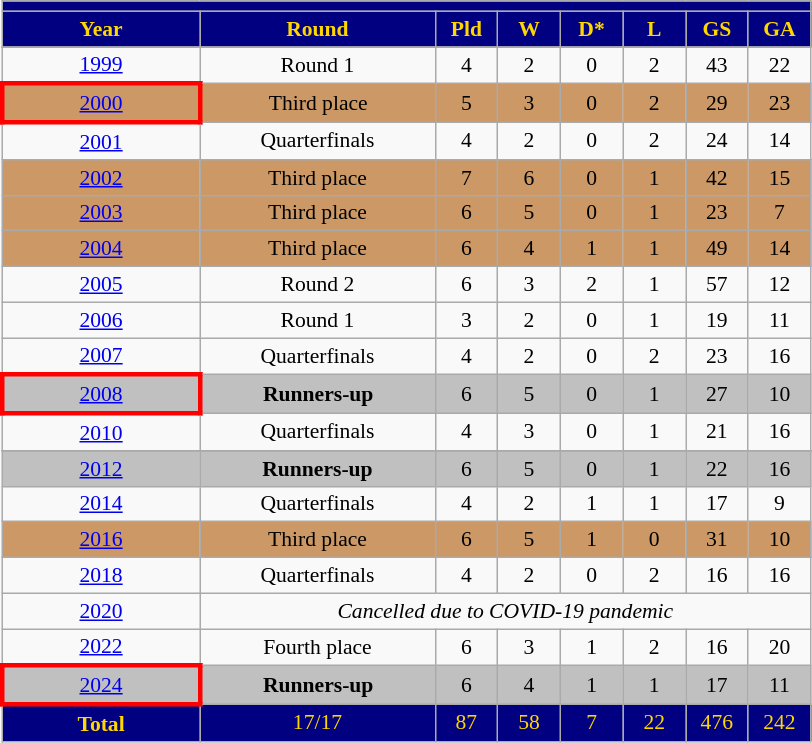<table class="wikitable" style="text-align: center;font-size:90%;">
<tr>
<th style="background:#000080;" colspan=8></th>
</tr>
<tr style="color:gold;">
<th style="background:#000080;" width=125>Year</th>
<th style="background:#000080;" width=150>Round</th>
<th style="background:#000080;" width=35>Pld</th>
<th style="background:#000080;" width=35>W</th>
<th style="background:#000080;" width=35>D*</th>
<th style="background:#000080;" width=35>L</th>
<th style="background:#000080;" width=35>GS</th>
<th style="background:#000080;" width=35>GA</th>
</tr>
<tr>
</tr>
<tr bgcolor=>
<td> <a href='#'>1999</a></td>
<td>Round 1</td>
<td>4</td>
<td>2</td>
<td>0</td>
<td>2</td>
<td>43</td>
<td>22</td>
</tr>
<tr bgcolor="#cc9966">
<td style="border: 3px solid red"> <a href='#'>2000</a></td>
<td>Third place</td>
<td>5</td>
<td>3</td>
<td>0</td>
<td>2</td>
<td>29</td>
<td>23</td>
</tr>
<tr bgcolor=>
<td> <a href='#'>2001</a></td>
<td>Quarterfinals</td>
<td>4</td>
<td>2</td>
<td>0</td>
<td>2</td>
<td>24</td>
<td>14</td>
</tr>
<tr bgcolor="#cc9966">
<td> <a href='#'>2002</a></td>
<td>Third place</td>
<td>7</td>
<td>6</td>
<td>0</td>
<td>1</td>
<td>42</td>
<td>15</td>
</tr>
<tr bgcolor="#cc9966">
<td> <a href='#'>2003</a></td>
<td>Third place</td>
<td>6</td>
<td>5</td>
<td>0</td>
<td>1</td>
<td>23</td>
<td>7</td>
</tr>
<tr bgcolor="#cc9966">
<td> <a href='#'>2004</a></td>
<td>Third place</td>
<td>6</td>
<td>4</td>
<td>1</td>
<td>1</td>
<td>49</td>
<td>14</td>
</tr>
<tr bgcolor=>
<td> <a href='#'>2005</a></td>
<td>Round 2</td>
<td>6</td>
<td>3</td>
<td>2</td>
<td>1</td>
<td>57</td>
<td>12</td>
</tr>
<tr bgcolor=>
<td> <a href='#'>2006</a></td>
<td>Round 1</td>
<td>3</td>
<td>2</td>
<td>0</td>
<td>1</td>
<td>19</td>
<td>11</td>
</tr>
<tr bgcolor=>
<td> <a href='#'>2007</a></td>
<td>Quarterfinals</td>
<td>4</td>
<td>2</td>
<td>0</td>
<td>2</td>
<td>23</td>
<td>16</td>
</tr>
<tr bgcolor=silver>
<td style="border: 3px solid red"> <a href='#'>2008</a></td>
<td><strong>Runners-up</strong></td>
<td>6</td>
<td>5</td>
<td>0</td>
<td>1</td>
<td>27</td>
<td>10</td>
</tr>
<tr>
<td> <a href='#'>2010</a></td>
<td>Quarterfinals</td>
<td>4</td>
<td>3</td>
<td>0</td>
<td>1</td>
<td>21</td>
<td>16</td>
</tr>
<tr>
</tr>
<tr bgcolor=silver>
<td> <a href='#'>2012</a></td>
<td><strong>Runners-up</strong></td>
<td>6</td>
<td>5</td>
<td>0</td>
<td>1</td>
<td>22</td>
<td>16</td>
</tr>
<tr>
<td> <a href='#'>2014</a></td>
<td>Quarterfinals</td>
<td>4</td>
<td>2</td>
<td>1</td>
<td>1</td>
<td>17</td>
<td>9</td>
</tr>
<tr bgcolor="#cc9966">
<td> <a href='#'>2016</a></td>
<td>Third place</td>
<td>6</td>
<td>5</td>
<td>1</td>
<td>0</td>
<td>31</td>
<td>10</td>
</tr>
<tr>
<td> <a href='#'>2018</a></td>
<td>Quarterfinals</td>
<td>4</td>
<td>2</td>
<td>0</td>
<td>2</td>
<td>16</td>
<td>16</td>
</tr>
<tr>
<td> <a href='#'>2020</a></td>
<td colspan=7><em>Cancelled due to COVID-19 pandemic</em></td>
</tr>
<tr>
<td> <a href='#'>2022</a></td>
<td>Fourth place</td>
<td>6</td>
<td>3</td>
<td>1</td>
<td>2</td>
<td>16</td>
<td>20</td>
</tr>
<tr bgcolor=silver>
<td style="border: 3px solid red"> <a href='#'>2024</a></td>
<td><strong>Runners-up</strong></td>
<td>6</td>
<td>4</td>
<td>1</td>
<td>1</td>
<td>17</td>
<td>11</td>
</tr>
<tr bgcolor="#000080" style="color:gold;">
<td><strong>Total</strong></td>
<td>17/17</td>
<td>87</td>
<td>58</td>
<td>7</td>
<td>22</td>
<td>476</td>
<td>242</td>
</tr>
</table>
